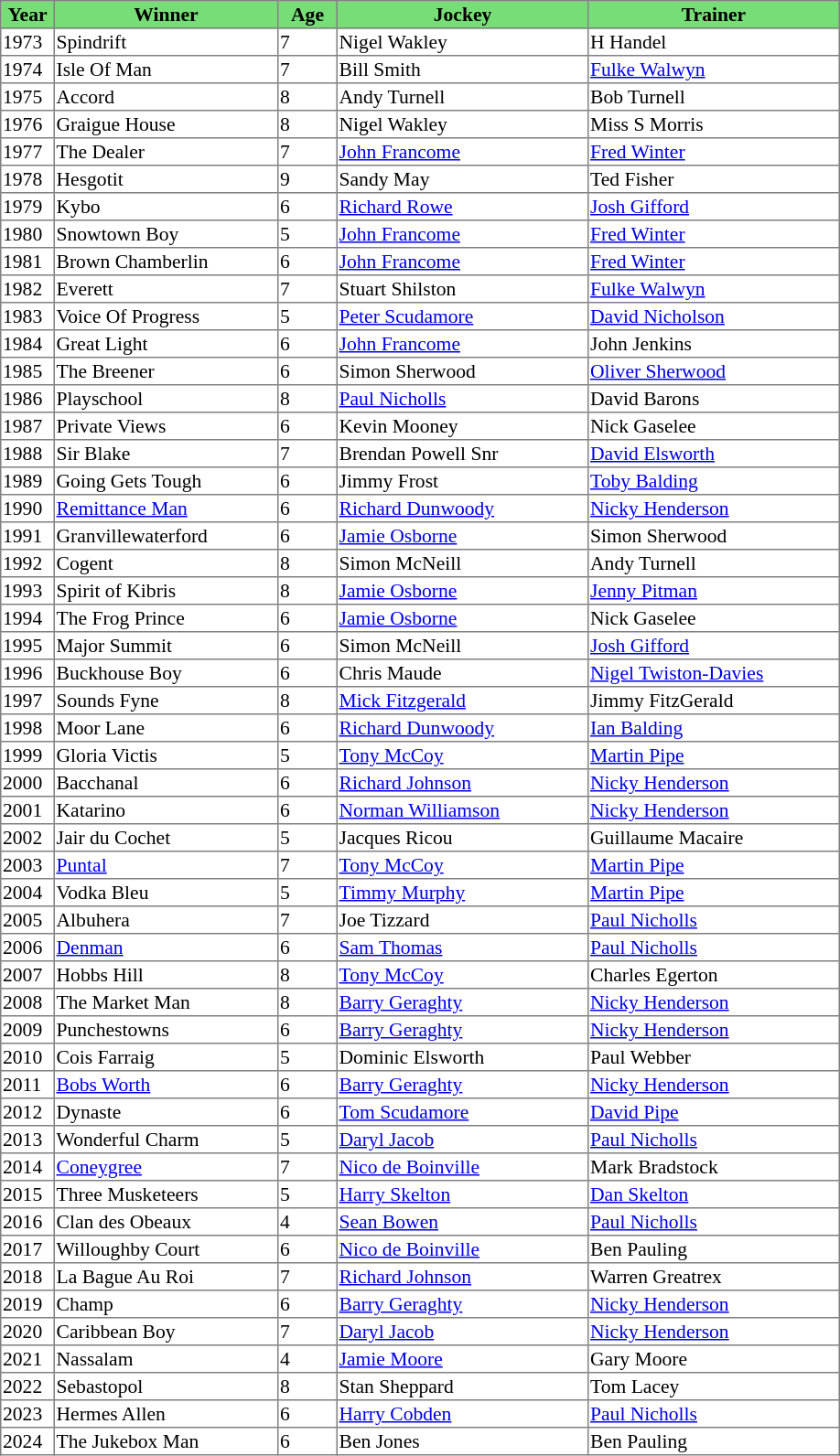<table class = "sortable" | border="1" style="border-collapse: collapse; font-size:90%">
<tr bgcolor="#77dd77" align="center">
<th width="36px"><strong>Year</strong><br></th>
<th width="160px"><strong>Winner</strong><br></th>
<th width="40px"><strong>Age</strong><br></th>
<th width="180px"><strong>Jockey</strong><br></th>
<th width="180px"><strong>Trainer</strong><br></th>
</tr>
<tr>
<td>1973</td>
<td>Spindrift</td>
<td>7</td>
<td>Nigel Wakley</td>
<td>H Handel</td>
</tr>
<tr>
<td>1974</td>
<td>Isle Of Man</td>
<td>7</td>
<td>Bill Smith</td>
<td><a href='#'>Fulke Walwyn</a></td>
</tr>
<tr>
<td>1975</td>
<td>Accord</td>
<td>8</td>
<td>Andy Turnell</td>
<td>Bob Turnell</td>
</tr>
<tr>
<td>1976</td>
<td>Graigue House</td>
<td>8</td>
<td>Nigel Wakley</td>
<td>Miss S Morris</td>
</tr>
<tr>
<td>1977</td>
<td>The Dealer</td>
<td>7</td>
<td><a href='#'>John Francome</a></td>
<td><a href='#'>Fred Winter</a></td>
</tr>
<tr>
<td>1978</td>
<td>Hesgotit</td>
<td>9</td>
<td>Sandy May</td>
<td>Ted Fisher</td>
</tr>
<tr>
<td>1979</td>
<td>Kybo</td>
<td>6</td>
<td><a href='#'>Richard Rowe</a></td>
<td><a href='#'>Josh Gifford</a></td>
</tr>
<tr>
<td>1980</td>
<td>Snowtown Boy</td>
<td>5</td>
<td><a href='#'>John Francome</a></td>
<td><a href='#'>Fred Winter</a></td>
</tr>
<tr>
<td>1981</td>
<td>Brown Chamberlin</td>
<td>6</td>
<td><a href='#'>John Francome</a></td>
<td><a href='#'>Fred Winter</a></td>
</tr>
<tr>
<td>1982</td>
<td>Everett</td>
<td>7</td>
<td>Stuart Shilston</td>
<td><a href='#'>Fulke Walwyn</a></td>
</tr>
<tr>
<td>1983</td>
<td>Voice Of Progress</td>
<td>5</td>
<td><a href='#'>Peter Scudamore</a></td>
<td><a href='#'>David Nicholson</a></td>
</tr>
<tr>
<td>1984</td>
<td>Great Light</td>
<td>6</td>
<td><a href='#'>John Francome</a></td>
<td>John Jenkins</td>
</tr>
<tr>
<td>1985</td>
<td>The Breener</td>
<td>6</td>
<td>Simon Sherwood</td>
<td><a href='#'>Oliver Sherwood</a></td>
</tr>
<tr>
<td>1986</td>
<td>Playschool</td>
<td>8</td>
<td><a href='#'>Paul Nicholls</a></td>
<td>David Barons</td>
</tr>
<tr>
<td>1987</td>
<td>Private Views</td>
<td>6</td>
<td>Kevin Mooney</td>
<td>Nick Gaselee</td>
</tr>
<tr>
<td>1988</td>
<td>Sir Blake</td>
<td>7</td>
<td>Brendan Powell Snr</td>
<td><a href='#'>David Elsworth</a></td>
</tr>
<tr>
<td>1989</td>
<td>Going Gets Tough</td>
<td>6</td>
<td>Jimmy Frost</td>
<td><a href='#'>Toby Balding</a></td>
</tr>
<tr>
<td>1990</td>
<td><a href='#'>Remittance Man</a></td>
<td>6</td>
<td><a href='#'>Richard Dunwoody</a></td>
<td><a href='#'>Nicky Henderson</a></td>
</tr>
<tr>
<td>1991</td>
<td>Granvillewaterford</td>
<td>6</td>
<td><a href='#'>Jamie Osborne</a></td>
<td>Simon Sherwood</td>
</tr>
<tr>
<td>1992</td>
<td>Cogent</td>
<td>8</td>
<td>Simon McNeill</td>
<td>Andy Turnell</td>
</tr>
<tr>
<td>1993</td>
<td>Spirit of Kibris</td>
<td>8</td>
<td><a href='#'>Jamie Osborne</a></td>
<td><a href='#'>Jenny Pitman</a></td>
</tr>
<tr>
<td>1994</td>
<td>The Frog Prince</td>
<td>6</td>
<td><a href='#'>Jamie Osborne</a></td>
<td>Nick Gaselee</td>
</tr>
<tr>
<td>1995</td>
<td>Major Summit</td>
<td>6</td>
<td>Simon McNeill</td>
<td><a href='#'>Josh Gifford</a></td>
</tr>
<tr>
<td>1996</td>
<td>Buckhouse Boy</td>
<td>6</td>
<td>Chris Maude</td>
<td><a href='#'>Nigel Twiston-Davies</a></td>
</tr>
<tr>
<td>1997</td>
<td>Sounds Fyne</td>
<td>8</td>
<td><a href='#'>Mick Fitzgerald</a></td>
<td>Jimmy FitzGerald</td>
</tr>
<tr>
<td>1998</td>
<td>Moor Lane</td>
<td>6</td>
<td><a href='#'>Richard Dunwoody</a></td>
<td><a href='#'>Ian Balding</a></td>
</tr>
<tr>
<td>1999</td>
<td>Gloria Victis</td>
<td>5</td>
<td><a href='#'>Tony McCoy</a></td>
<td><a href='#'>Martin Pipe</a></td>
</tr>
<tr>
<td>2000</td>
<td>Bacchanal</td>
<td>6</td>
<td><a href='#'>Richard Johnson</a></td>
<td><a href='#'>Nicky Henderson</a></td>
</tr>
<tr>
<td>2001</td>
<td>Katarino</td>
<td>6</td>
<td><a href='#'>Norman Williamson</a></td>
<td><a href='#'>Nicky Henderson</a></td>
</tr>
<tr>
<td>2002</td>
<td>Jair du Cochet</td>
<td>5</td>
<td>Jacques Ricou</td>
<td>Guillaume Macaire</td>
</tr>
<tr>
<td>2003</td>
<td><a href='#'>Puntal</a></td>
<td>7</td>
<td><a href='#'>Tony McCoy</a></td>
<td><a href='#'>Martin Pipe</a></td>
</tr>
<tr>
<td>2004</td>
<td>Vodka Bleu</td>
<td>5</td>
<td><a href='#'>Timmy Murphy</a></td>
<td><a href='#'>Martin Pipe</a></td>
</tr>
<tr>
<td>2005</td>
<td>Albuhera</td>
<td>7</td>
<td>Joe Tizzard</td>
<td><a href='#'>Paul Nicholls</a></td>
</tr>
<tr>
<td>2006</td>
<td><a href='#'>Denman</a></td>
<td>6</td>
<td><a href='#'>Sam Thomas</a></td>
<td><a href='#'>Paul Nicholls</a></td>
</tr>
<tr>
<td>2007</td>
<td>Hobbs Hill</td>
<td>8</td>
<td><a href='#'>Tony McCoy</a></td>
<td>Charles Egerton</td>
</tr>
<tr>
<td>2008</td>
<td>The Market Man</td>
<td>8</td>
<td><a href='#'>Barry Geraghty</a></td>
<td><a href='#'>Nicky Henderson</a></td>
</tr>
<tr>
<td>2009</td>
<td>Punchestowns</td>
<td>6</td>
<td><a href='#'>Barry Geraghty</a></td>
<td><a href='#'>Nicky Henderson</a></td>
</tr>
<tr>
<td>2010</td>
<td>Cois Farraig</td>
<td>5</td>
<td>Dominic Elsworth</td>
<td>Paul Webber</td>
</tr>
<tr>
<td>2011</td>
<td><a href='#'>Bobs Worth</a></td>
<td>6</td>
<td><a href='#'>Barry Geraghty</a></td>
<td><a href='#'>Nicky Henderson</a></td>
</tr>
<tr>
<td>2012</td>
<td>Dynaste</td>
<td>6</td>
<td><a href='#'>Tom Scudamore</a></td>
<td><a href='#'>David Pipe</a></td>
</tr>
<tr>
<td>2013</td>
<td>Wonderful Charm</td>
<td>5</td>
<td><a href='#'>Daryl Jacob</a></td>
<td><a href='#'>Paul Nicholls</a></td>
</tr>
<tr>
<td>2014</td>
<td><a href='#'>Coneygree</a></td>
<td>7</td>
<td><a href='#'>Nico de Boinville</a></td>
<td>Mark Bradstock</td>
</tr>
<tr>
<td>2015</td>
<td>Three Musketeers</td>
<td>5</td>
<td><a href='#'>Harry Skelton</a></td>
<td><a href='#'>Dan Skelton</a></td>
</tr>
<tr>
<td>2016</td>
<td>Clan des Obeaux</td>
<td>4</td>
<td><a href='#'>Sean Bowen</a></td>
<td><a href='#'>Paul Nicholls</a></td>
</tr>
<tr>
<td>2017</td>
<td>Willoughby Court</td>
<td>6</td>
<td><a href='#'>Nico de Boinville</a></td>
<td>Ben Pauling</td>
</tr>
<tr>
<td>2018</td>
<td>La Bague Au Roi</td>
<td>7</td>
<td><a href='#'>Richard Johnson</a></td>
<td>Warren Greatrex</td>
</tr>
<tr>
<td>2019</td>
<td>Champ</td>
<td>6</td>
<td><a href='#'>Barry Geraghty</a></td>
<td><a href='#'>Nicky Henderson</a></td>
</tr>
<tr>
<td>2020</td>
<td>Caribbean Boy</td>
<td>7</td>
<td><a href='#'>Daryl Jacob</a></td>
<td><a href='#'>Nicky Henderson</a></td>
</tr>
<tr>
<td>2021</td>
<td>Nassalam</td>
<td>4</td>
<td><a href='#'>Jamie Moore</a></td>
<td>Gary Moore</td>
</tr>
<tr>
<td>2022</td>
<td>Sebastopol</td>
<td>8</td>
<td>Stan Sheppard</td>
<td>Tom Lacey</td>
</tr>
<tr>
<td>2023</td>
<td>Hermes Allen</td>
<td>6</td>
<td><a href='#'>Harry Cobden</a></td>
<td><a href='#'>Paul Nicholls</a></td>
</tr>
<tr>
<td>2024</td>
<td>The Jukebox Man</td>
<td>6</td>
<td>Ben Jones</td>
<td>Ben Pauling</td>
</tr>
</table>
